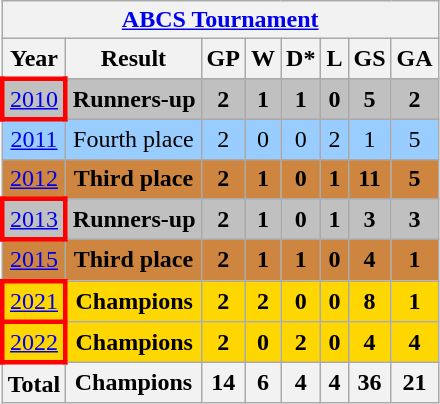<table class="wikitable" style="text-align: center;">
<tr>
<th colspan=8><a href='#'>ABCS Tournament</a></th>
</tr>
<tr>
<th>Year</th>
<th>Result</th>
<th>GP</th>
<th>W</th>
<th>D*</th>
<th>L</th>
<th>GS</th>
<th>GA</th>
</tr>
<tr bgcolor=silver>
<td style="border: 3px solid red"> <a href='#'>2010</a></td>
<td><strong>Runners-up</strong></td>
<td><strong>2</strong></td>
<td><strong>1</strong></td>
<td><strong>1</strong></td>
<td><strong>0</strong></td>
<td><strong>5</strong></td>
<td><strong>2</strong></td>
</tr>
<tr bgcolor=#9acdff>
<td> <a href='#'>2011</a></td>
<td>Fourth place</td>
<td>2</td>
<td>0</td>
<td>0</td>
<td>2</td>
<td>1</td>
<td>5</td>
</tr>
<tr bgcolor=#CD853F>
<td> <a href='#'>2012</a></td>
<td><strong>Third place</strong></td>
<td><strong>2</strong></td>
<td><strong>1</strong></td>
<td><strong>0</strong></td>
<td><strong>1</strong></td>
<td><strong>11</strong></td>
<td><strong>5</strong></td>
</tr>
<tr bgcolor=silver>
<td style="border: 3px solid red"> <a href='#'>2013</a></td>
<td><strong>Runners-up</strong></td>
<td><strong>2</strong></td>
<td><strong>1</strong></td>
<td><strong>0</strong></td>
<td><strong>1</strong></td>
<td><strong>3</strong></td>
<td><strong>3</strong></td>
</tr>
<tr bgcolor=#CD853F>
<td> <a href='#'>2015</a></td>
<td><strong>Third place</strong></td>
<td><strong>2</strong></td>
<td><strong>1</strong></td>
<td><strong>1</strong></td>
<td><strong>0</strong></td>
<td><strong>4</strong></td>
<td><strong>1</strong></td>
</tr>
<tr bgcolor=gold>
<td style="border: 3px solid red"> <a href='#'>2021</a></td>
<td><strong>Champions</strong></td>
<td><strong>2</strong></td>
<td><strong>2</strong></td>
<td><strong>0</strong></td>
<td><strong>0</strong></td>
<td><strong>8</strong></td>
<td><strong>1</strong></td>
</tr>
<tr bgcolor=gold>
<td style="border: 3px solid red"> <a href='#'>2022</a></td>
<td><strong>Champions</strong></td>
<td><strong>2</strong></td>
<td><strong>0</strong></td>
<td><strong>2</strong></td>
<td><strong>0</strong></td>
<td><strong>4</strong></td>
<td><strong>4</strong></td>
</tr>
<tr>
<th>Total</th>
<th>Champions</th>
<th>14</th>
<th>6</th>
<th>4</th>
<th>4</th>
<th>36</th>
<th>21</th>
</tr>
</table>
